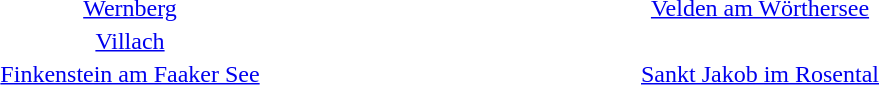<table width="50%">
<tr ---->
<td width ="33%" align="center"><a href='#'>Wernberg</a></td>
<td width ="33%" align="center"></td>
<td width ="33%" align="center"><a href='#'>Velden am Wörthersee</a></td>
</tr>
<tr ---->
<td width ="33%" align="center"><a href='#'>Villach</a></td>
<td width ="33%" align="center"></td>
<td width ="33%" align="center"></td>
</tr>
<tr ---->
<td width ="33%" align="center"><a href='#'>Finkenstein am Faaker See</a></td>
<td width ="33%" align="center"></td>
<td width ="33%" align="center"><a href='#'>Sankt Jakob im Rosental</a></td>
</tr>
</table>
